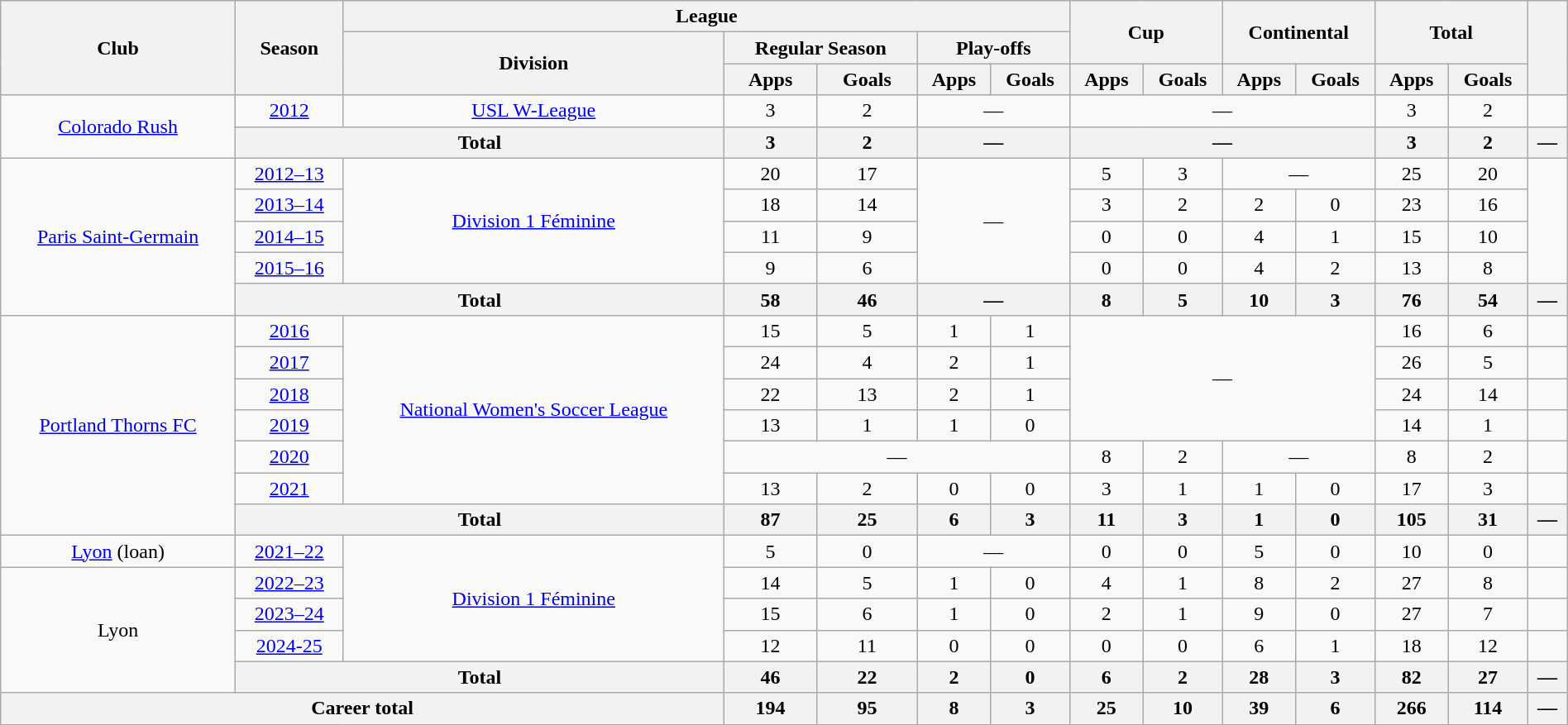<table class="wikitable" style="text-align:center; width:100%">
<tr>
<th rowspan=3>Club</th>
<th rowspan=3>Season</th>
<th colspan=5>League</th>
<th colspan=2 rowspan=2>Cup</th>
<th colspan=2 rowspan=2>Continental</th>
<th colspan=2 rowspan=2>Total</th>
<th rowspan="3"></th>
</tr>
<tr>
<th rowspan=2>Division</th>
<th colspan=2>Regular Season</th>
<th colspan=2>Play-offs</th>
</tr>
<tr>
<th>Apps</th>
<th>Goals</th>
<th>Apps</th>
<th>Goals</th>
<th>Apps</th>
<th>Goals</th>
<th>Apps</th>
<th>Goals</th>
<th>Apps</th>
<th>Goals</th>
</tr>
<tr>
<td rowspan=2><a href='#'>Colorado Rush</a></td>
<td><a href='#'>2012</a></td>
<td><a href='#'>USL W-League</a></td>
<td>3</td>
<td>2</td>
<td colspan=2>—</td>
<td colspan=4>—</td>
<td>3</td>
<td>2</td>
<td></td>
</tr>
<tr>
<th colspan=2>Total</th>
<th>3</th>
<th>2</th>
<th colspan=2>—</th>
<th colspan=4>—</th>
<th>3</th>
<th>2</th>
<th>—</th>
</tr>
<tr>
<td rowspan="5"><a href='#'>Paris Saint-Germain</a></td>
<td><a href='#'>2012–13</a></td>
<td rowspan="4"><a href='#'>Division 1 Féminine</a></td>
<td>20</td>
<td>17</td>
<td colspan="2" rowspan="4">—</td>
<td>5</td>
<td>3</td>
<td colspan="2">—</td>
<td>25</td>
<td>20</td>
<td rowspan="4"></td>
</tr>
<tr>
<td><a href='#'>2013–14</a></td>
<td>18</td>
<td>14</td>
<td>3</td>
<td>2</td>
<td>2</td>
<td>0</td>
<td>23</td>
<td>16</td>
</tr>
<tr>
<td><a href='#'>2014–15</a></td>
<td>11</td>
<td>9</td>
<td>0</td>
<td>0</td>
<td>4</td>
<td>1</td>
<td>15</td>
<td>10</td>
</tr>
<tr>
<td><a href='#'>2015–16</a></td>
<td>9</td>
<td>6</td>
<td>0</td>
<td>0</td>
<td>4</td>
<td>2</td>
<td>13</td>
<td>8</td>
</tr>
<tr>
<th colspan=2>Total</th>
<th>58</th>
<th>46</th>
<th colspan=2>—</th>
<th>8</th>
<th>5</th>
<th>10</th>
<th>3</th>
<th>76</th>
<th>54</th>
<th>—</th>
</tr>
<tr>
<td rowspan=7 valign="center"><a href='#'>Portland Thorns FC</a></td>
<td><a href='#'>2016</a></td>
<td rowspan=6><a href='#'>National Women's Soccer League</a></td>
<td>15</td>
<td>5</td>
<td>1</td>
<td>1</td>
<td rowspan=4 colspan=4>—</td>
<td>16</td>
<td>6</td>
<td></td>
</tr>
<tr>
<td><a href='#'>2017</a></td>
<td>24</td>
<td>4</td>
<td>2</td>
<td>1</td>
<td>26</td>
<td>5</td>
<td></td>
</tr>
<tr>
<td><a href='#'>2018</a></td>
<td>22</td>
<td>13</td>
<td>2</td>
<td>1</td>
<td>24</td>
<td>14</td>
<td></td>
</tr>
<tr>
<td><a href='#'>2019</a></td>
<td>13</td>
<td>1</td>
<td>1</td>
<td>0</td>
<td>14</td>
<td>1</td>
<td></td>
</tr>
<tr>
<td><a href='#'>2020</a></td>
<td colspan=4>—</td>
<td>8</td>
<td>2</td>
<td colspan=2>—</td>
<td>8</td>
<td>2</td>
<td></td>
</tr>
<tr>
<td><a href='#'>2021</a></td>
<td>13</td>
<td>2</td>
<td>0</td>
<td>0</td>
<td>3</td>
<td>1</td>
<td>1</td>
<td>0</td>
<td>17</td>
<td>3</td>
<td></td>
</tr>
<tr>
<th colspan=2>Total</th>
<th>87</th>
<th>25</th>
<th>6</th>
<th>3</th>
<th>11</th>
<th>3</th>
<th>1</th>
<th>0</th>
<th>105</th>
<th>31</th>
<th>—</th>
</tr>
<tr>
<td><a href='#'>Lyon</a> (loan)</td>
<td><a href='#'>2021–22</a></td>
<td rowspan="4"><a href='#'>Division 1 Féminine</a></td>
<td>5</td>
<td>0</td>
<td colspan="2">—</td>
<td>0</td>
<td>0</td>
<td>5</td>
<td>0</td>
<td>10</td>
<td>0</td>
<td></td>
</tr>
<tr>
<td rowspan="4">Lyon</td>
<td><a href='#'>2022–23</a></td>
<td>14</td>
<td>5</td>
<td>1</td>
<td>0</td>
<td>4</td>
<td>1</td>
<td>8</td>
<td>2</td>
<td>27</td>
<td>8</td>
<td></td>
</tr>
<tr>
<td><a href='#'>2023–24</a></td>
<td>15</td>
<td>6</td>
<td>1</td>
<td>0</td>
<td>2</td>
<td>1</td>
<td>9</td>
<td>0</td>
<td>27</td>
<td>7</td>
<td></td>
</tr>
<tr>
<td><a href='#'>2024-25</a></td>
<td>12</td>
<td>11</td>
<td>0</td>
<td>0</td>
<td>0</td>
<td>0</td>
<td>6</td>
<td>1</td>
<td>18</td>
<td>12</td>
<td></td>
</tr>
<tr>
<th colspan="2">Total</th>
<th>46</th>
<th>22</th>
<th>2</th>
<th>0</th>
<th>6</th>
<th>2</th>
<th>28</th>
<th>3</th>
<th>82</th>
<th>27</th>
<th>—</th>
</tr>
<tr>
<th colspan="3">Career total</th>
<th>194</th>
<th>95</th>
<th>8</th>
<th>3</th>
<th>25</th>
<th>10</th>
<th>39</th>
<th>6</th>
<th>266</th>
<th>114</th>
<th>—</th>
</tr>
</table>
